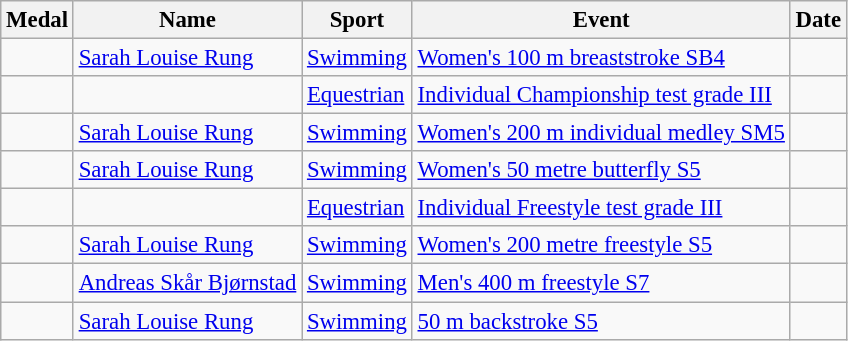<table class="wikitable sortable" style="font-size: 95%">
<tr>
<th>Medal</th>
<th>Name</th>
<th>Sport</th>
<th>Event</th>
<th>Date</th>
</tr>
<tr>
<td></td>
<td><a href='#'>Sarah Louise Rung</a></td>
<td><a href='#'>Swimming</a></td>
<td><a href='#'>Women's 100 m breaststroke SB4</a></td>
<td></td>
</tr>
<tr>
<td></td>
<td></td>
<td><a href='#'>Equestrian</a></td>
<td><a href='#'>Individual Championship test grade III</a></td>
<td></td>
</tr>
<tr>
<td></td>
<td><a href='#'>Sarah Louise Rung</a></td>
<td><a href='#'>Swimming</a></td>
<td><a href='#'>Women's 200 m individual medley SM5</a></td>
<td></td>
</tr>
<tr>
<td></td>
<td><a href='#'>Sarah Louise Rung</a></td>
<td><a href='#'>Swimming</a></td>
<td><a href='#'>Women's 50 metre butterfly S5</a></td>
<td></td>
</tr>
<tr>
<td></td>
<td></td>
<td><a href='#'>Equestrian</a></td>
<td><a href='#'>Individual Freestyle test grade III</a></td>
<td></td>
</tr>
<tr>
<td></td>
<td><a href='#'>Sarah Louise Rung</a></td>
<td><a href='#'>Swimming</a></td>
<td><a href='#'>Women's 200 metre freestyle S5</a></td>
<td></td>
</tr>
<tr>
<td></td>
<td><a href='#'>Andreas Skår Bjørnstad</a></td>
<td><a href='#'>Swimming</a></td>
<td><a href='#'>Men's 400 m freestyle S7</a></td>
<td></td>
</tr>
<tr>
<td></td>
<td><a href='#'>Sarah Louise Rung</a></td>
<td><a href='#'>Swimming</a></td>
<td><a href='#'>50 m backstroke S5</a></td>
<td></td>
</tr>
</table>
